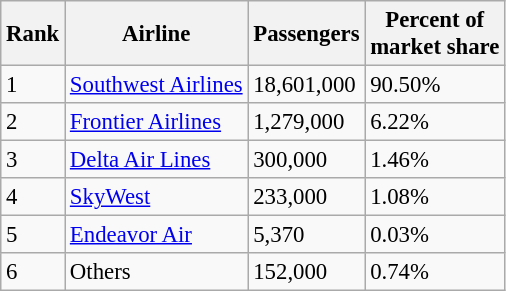<table class="wikitable" style="font-size: 95%">
<tr>
<th>Rank</th>
<th>Airline</th>
<th>Passengers</th>
<th>Percent of<br>market share</th>
</tr>
<tr>
<td>1</td>
<td><a href='#'>Southwest Airlines</a></td>
<td>18,601,000</td>
<td>90.50%</td>
</tr>
<tr>
<td>2</td>
<td><a href='#'>Frontier Airlines</a></td>
<td>1,279,000</td>
<td>6.22%</td>
</tr>
<tr>
<td>3</td>
<td><a href='#'>Delta Air Lines</a></td>
<td>300,000</td>
<td>1.46%</td>
</tr>
<tr>
<td>4</td>
<td><a href='#'>SkyWest</a></td>
<td>233,000</td>
<td>1.08%</td>
</tr>
<tr>
<td>5</td>
<td><a href='#'>Endeavor Air</a></td>
<td>5,370</td>
<td>0.03%</td>
</tr>
<tr>
<td>6</td>
<td>Others</td>
<td>152,000</td>
<td>0.74%</td>
</tr>
</table>
